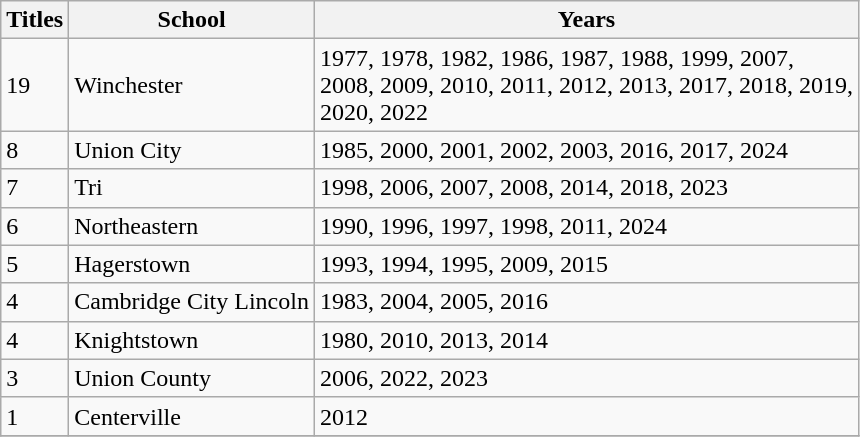<table class="wikitable">
<tr>
<th>Titles</th>
<th>School</th>
<th>Years</th>
</tr>
<tr>
<td>19</td>
<td>Winchester</td>
<td>1977, 1978, 1982, 1986, 1987, 1988, 1999, 2007,<br>2008, 2009, 2010, 2011, 2012, 2013, 2017, 2018, 2019,<br>2020, 2022</td>
</tr>
<tr>
<td>8</td>
<td>Union City</td>
<td>1985, 2000, 2001, 2002, 2003, 2016, 2017, 2024</td>
</tr>
<tr>
<td>7</td>
<td>Tri</td>
<td>1998, 2006, 2007, 2008, 2014, 2018, 2023</td>
</tr>
<tr>
<td>6</td>
<td>Northeastern</td>
<td>1990, 1996, 1997, 1998, 2011, 2024</td>
</tr>
<tr>
<td>5</td>
<td>Hagerstown</td>
<td>1993, 1994, 1995, 2009, 2015</td>
</tr>
<tr>
<td>4</td>
<td>Cambridge City Lincoln</td>
<td>1983, 2004, 2005, 2016</td>
</tr>
<tr>
<td>4</td>
<td>Knightstown</td>
<td>1980, 2010, 2013, 2014</td>
</tr>
<tr>
<td>3</td>
<td>Union County</td>
<td>2006, 2022, 2023</td>
</tr>
<tr>
<td>1</td>
<td>Centerville</td>
<td>2012</td>
</tr>
<tr>
</tr>
</table>
